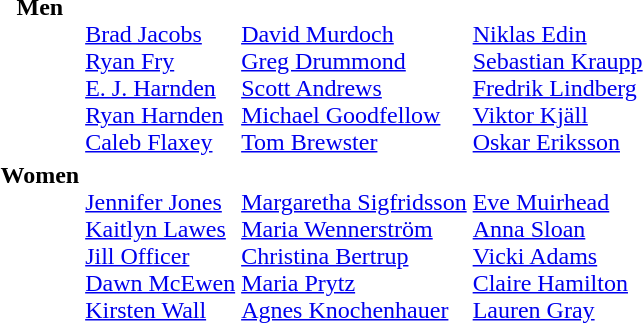<table>
<tr valign="top">
<th scope="row">Men<br></th>
<td><br><a href='#'>Brad Jacobs</a><br><a href='#'>Ryan Fry</a><br><a href='#'>E. J. Harnden</a><br><a href='#'>Ryan Harnden</a><br><a href='#'>Caleb Flaxey</a></td>
<td><br><a href='#'>David Murdoch</a><br><a href='#'>Greg Drummond</a><br><a href='#'>Scott Andrews</a><br><a href='#'>Michael Goodfellow</a><br><a href='#'>Tom Brewster</a></td>
<td><br><a href='#'>Niklas Edin</a><br><a href='#'>Sebastian Kraupp</a><br><a href='#'>Fredrik Lindberg</a><br><a href='#'>Viktor Kjäll</a><br><a href='#'>Oskar Eriksson</a></td>
</tr>
<tr valign="top">
<th scope="row">Women<br></th>
<td><br><a href='#'>Jennifer Jones</a><br><a href='#'>Kaitlyn Lawes</a><br><a href='#'>Jill Officer</a><br><a href='#'>Dawn McEwen</a><br><a href='#'>Kirsten Wall</a></td>
<td><br><a href='#'>Margaretha Sigfridsson</a><br><a href='#'>Maria Wennerström</a><br><a href='#'>Christina Bertrup</a><br><a href='#'>Maria Prytz</a><br><a href='#'>Agnes Knochenhauer</a></td>
<td><br><a href='#'>Eve Muirhead</a><br><a href='#'>Anna Sloan</a><br><a href='#'>Vicki Adams</a><br><a href='#'>Claire Hamilton</a><br><a href='#'>Lauren Gray</a></td>
</tr>
</table>
